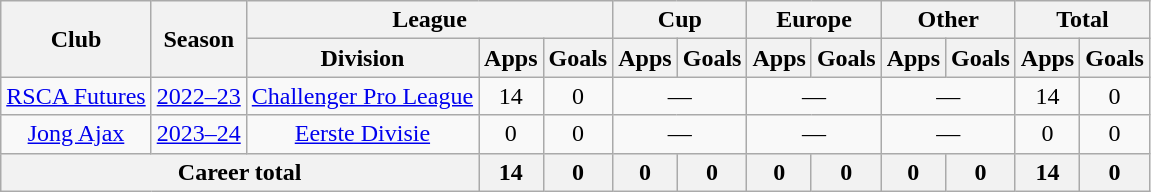<table class="wikitable" style="text-align: center">
<tr>
<th rowspan=2>Club</th>
<th rowspan=2>Season</th>
<th colspan=3>League</th>
<th colspan=2>Cup</th>
<th colspan=2>Europe</th>
<th colspan=2>Other</th>
<th colspan=2>Total</th>
</tr>
<tr>
<th>Division</th>
<th>Apps</th>
<th>Goals</th>
<th>Apps</th>
<th>Goals</th>
<th>Apps</th>
<th>Goals</th>
<th>Apps</th>
<th>Goals</th>
<th>Apps</th>
<th>Goals</th>
</tr>
<tr>
<td><a href='#'>RSCA Futures</a></td>
<td><a href='#'>2022–23</a></td>
<td><a href='#'>Challenger Pro League</a></td>
<td>14</td>
<td>0</td>
<td colspan="2">—</td>
<td colspan="2">—</td>
<td colspan="2">—</td>
<td>14</td>
<td>0</td>
</tr>
<tr>
<td><a href='#'>Jong Ajax</a></td>
<td><a href='#'>2023–24</a></td>
<td><a href='#'>Eerste Divisie</a></td>
<td>0</td>
<td>0</td>
<td colspan="2">—</td>
<td colspan="2">—</td>
<td colspan="2">—</td>
<td>0</td>
<td>0</td>
</tr>
<tr>
<th colspan="3">Career total</th>
<th>14</th>
<th>0</th>
<th>0</th>
<th>0</th>
<th>0</th>
<th>0</th>
<th>0</th>
<th>0</th>
<th>14</th>
<th>0</th>
</tr>
</table>
